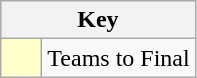<table class="wikitable" style="text-align: center;">
<tr>
<th colspan=2>Key</th>
</tr>
<tr>
<td style="background:#ffffcc; width:20px;"></td>
<td align=left>Teams to Final</td>
</tr>
</table>
